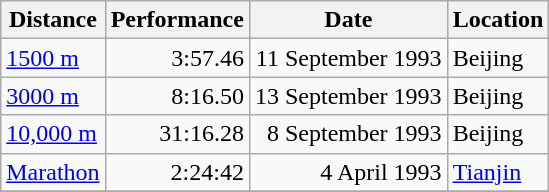<table class="wikitable">
<tr>
<th>Distance</th>
<th>Performance</th>
<th>Date</th>
<th>Location</th>
</tr>
<tr>
<td><a href='#'>1500 m</a></td>
<td align=right>3:57.46</td>
<td align=right>11 September 1993</td>
<td>Beijing</td>
</tr>
<tr>
<td><a href='#'>3000 m</a></td>
<td align=right>8:16.50</td>
<td align=right>13 September 1993</td>
<td>Beijing</td>
</tr>
<tr>
<td><a href='#'>10,000 m</a></td>
<td align=right>31:16.28</td>
<td align=right>8 September 1993</td>
<td>Beijing</td>
</tr>
<tr>
<td><a href='#'>Marathon</a></td>
<td align=right>2:24:42</td>
<td align=right>4 April 1993</td>
<td><a href='#'>Tianjin</a></td>
</tr>
<tr>
</tr>
</table>
